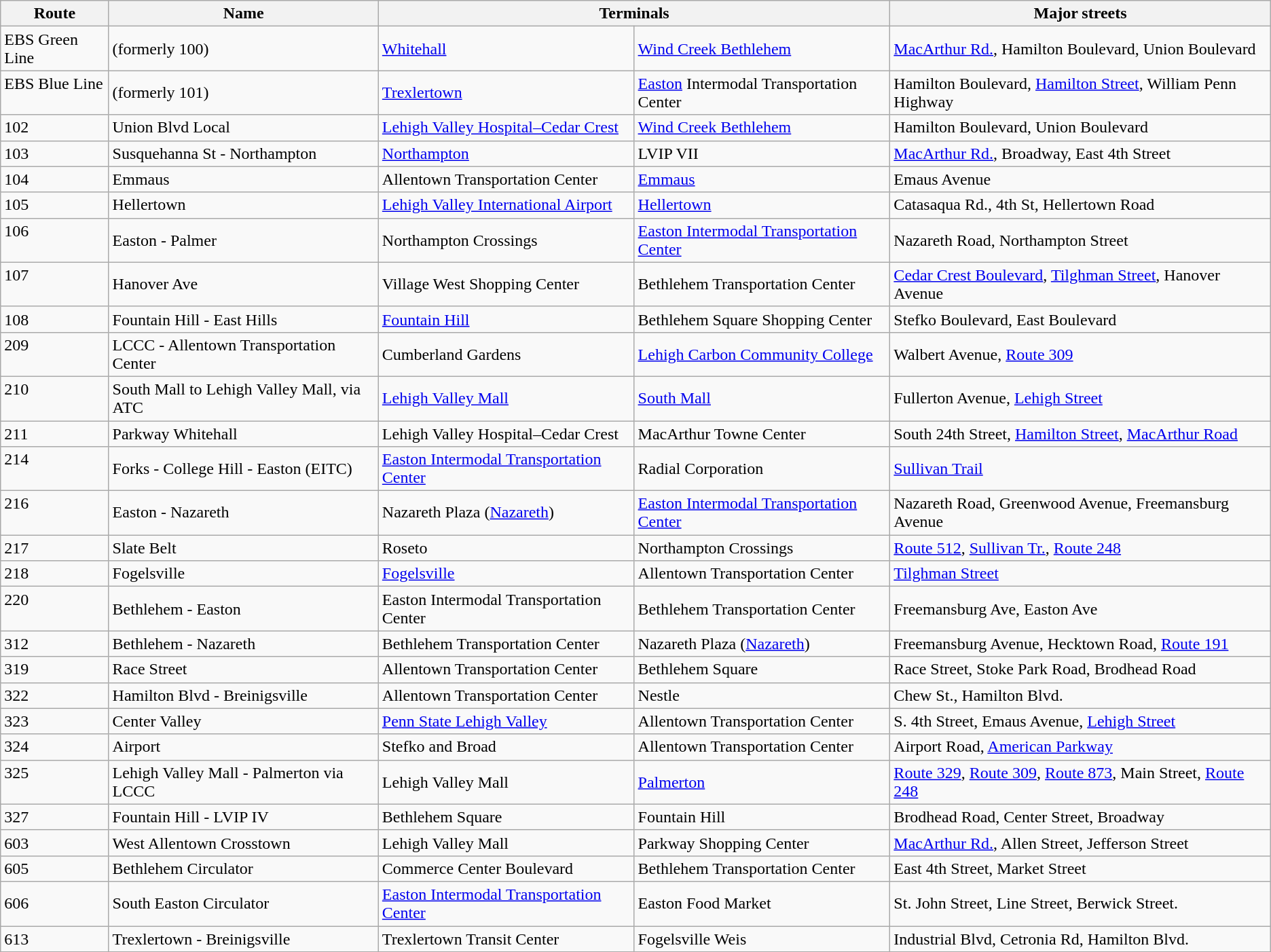<table class=wikitable>
<tr>
<th>Route</th>
<th>Name</th>
<th colspan="2">Terminals</th>
<th>Major streets</th>
</tr>
<tr>
<td>EBS Green Line</td>
<td>(formerly 100)</td>
<td><a href='#'>Whitehall</a></td>
<td><a href='#'>Wind Creek Bethlehem</a></td>
<td><a href='#'>MacArthur Rd.</a>, Hamilton Boulevard, Union Boulevard</td>
</tr>
<tr>
<td valign="top">EBS Blue Line</td>
<td>(formerly 101)</td>
<td><a href='#'>Trexlertown</a></td>
<td><a href='#'>Easton</a> Intermodal Transportation Center</td>
<td>Hamilton Boulevard, <a href='#'>Hamilton Street</a>, William Penn Highway</td>
</tr>
<tr>
<td valign="top"><div>102</div></td>
<td>Union Blvd Local</td>
<td><a href='#'>Lehigh Valley Hospital–Cedar Crest</a></td>
<td><a href='#'>Wind Creek Bethlehem</a></td>
<td>Hamilton Boulevard, Union Boulevard</td>
</tr>
<tr>
<td valign="top"><div>103</div></td>
<td>Susquehanna St - Northampton</td>
<td><a href='#'>Northampton</a></td>
<td>LVIP VII</td>
<td><a href='#'>MacArthur Rd.</a>, Broadway, East 4th Street</td>
</tr>
<tr>
<td valign="top"><div>104</div></td>
<td>Emmaus</td>
<td>Allentown Transportation Center</td>
<td><a href='#'>Emmaus</a></td>
<td>Emaus Avenue</td>
</tr>
<tr>
<td valign="top"><div>105</div></td>
<td>Hellertown</td>
<td><a href='#'>Lehigh Valley International Airport</a></td>
<td><a href='#'>Hellertown</a></td>
<td>Catasaqua Rd., 4th St, Hellertown Road</td>
</tr>
<tr>
<td valign="top"><div>106</div></td>
<td>Easton - Palmer</td>
<td>Northampton Crossings</td>
<td><a href='#'>Easton Intermodal Transportation Center</a></td>
<td>Nazareth Road, Northampton Street</td>
</tr>
<tr>
<td valign="top"><div>107</div></td>
<td>Hanover Ave</td>
<td>Village West Shopping Center</td>
<td>Bethlehem Transportation Center</td>
<td><a href='#'>Cedar Crest Boulevard</a>, <a href='#'>Tilghman Street</a>, Hanover Avenue</td>
</tr>
<tr>
<td valign="top"><div>108</div></td>
<td>Fountain Hill - East Hills</td>
<td><a href='#'>Fountain Hill</a></td>
<td>Bethlehem Square Shopping Center</td>
<td>Stefko Boulevard, East Boulevard</td>
</tr>
<tr>
<td valign="top"><div>209</div></td>
<td>LCCC - Allentown Transportation Center</td>
<td>Cumberland Gardens</td>
<td><a href='#'>Lehigh Carbon Community College</a></td>
<td>Walbert Avenue, <a href='#'>Route 309</a></td>
</tr>
<tr>
<td valign="top"><div>210</div></td>
<td>South Mall to Lehigh Valley Mall, via ATC</td>
<td><a href='#'>Lehigh Valley Mall</a></td>
<td><a href='#'>South Mall</a></td>
<td>Fullerton Avenue, <a href='#'>Lehigh Street</a></td>
</tr>
<tr>
<td valign="top"><div>211</div></td>
<td>Parkway Whitehall</td>
<td>Lehigh Valley Hospital–Cedar Crest</td>
<td>MacArthur Towne Center</td>
<td>South 24th Street, <a href='#'>Hamilton Street</a>, <a href='#'>MacArthur Road</a></td>
</tr>
<tr>
<td valign=top><div>214</div></td>
<td>Forks - College Hill - Easton (EITC)</td>
<td><a href='#'>Easton Intermodal Transportation Center</a></td>
<td>Radial Corporation</td>
<td><a href='#'>Sullivan Trail</a></td>
</tr>
<tr>
<td valign=top><div>216</div></td>
<td>Easton - Nazareth</td>
<td>Nazareth Plaza (<a href='#'>Nazareth</a>)</td>
<td><a href='#'>Easton Intermodal Transportation Center</a></td>
<td>Nazareth Road, Greenwood Avenue, Freemansburg Avenue</td>
</tr>
<tr>
<td valign=top><div>217</div></td>
<td>Slate Belt</td>
<td>Roseto</td>
<td>Northampton Crossings</td>
<td><a href='#'>Route 512</a>, <a href='#'>Sullivan Tr.</a>, <a href='#'>Route 248</a></td>
</tr>
<tr>
<td valign=top><div>218</div></td>
<td>Fogelsville</td>
<td><a href='#'>Fogelsville</a></td>
<td>Allentown Transportation Center</td>
<td><a href='#'>Tilghman Street</a></td>
</tr>
<tr>
<td valign=top><div>220</div></td>
<td>Bethlehem - Easton</td>
<td>Easton Intermodal Transportation Center</td>
<td>Bethlehem Transportation Center</td>
<td>Freemansburg Ave, Easton Ave</td>
</tr>
<tr>
<td valign=top><div>312</div></td>
<td>Bethlehem - Nazareth</td>
<td>Bethlehem Transportation Center</td>
<td>Nazareth Plaza (<a href='#'>Nazareth</a>)</td>
<td>Freemansburg Avenue, Hecktown Road, <a href='#'>Route 191</a></td>
</tr>
<tr>
<td valign=top><div>319</div></td>
<td>Race Street</td>
<td>Allentown Transportation Center</td>
<td>Bethlehem Square</td>
<td>Race Street, Stoke Park Road, Brodhead Road</td>
</tr>
<tr>
<td>322</td>
<td>Hamilton Blvd - Breinigsville</td>
<td>Allentown Transportation Center</td>
<td>Nestle</td>
<td>Chew St., Hamilton Blvd.</td>
</tr>
<tr>
<td valign="top"><div>323</div></td>
<td>Center Valley</td>
<td><a href='#'>Penn State Lehigh Valley</a></td>
<td>Allentown Transportation Center</td>
<td>S. 4th Street, Emaus Avenue, <a href='#'>Lehigh Street</a></td>
</tr>
<tr>
<td valign="top"><div>324</div></td>
<td>Airport</td>
<td>Stefko and Broad</td>
<td>Allentown Transportation Center</td>
<td>Airport Road, <a href='#'>American Parkway</a></td>
</tr>
<tr>
<td valign="top"><div>325</div></td>
<td>Lehigh Valley Mall - Palmerton via LCCC</td>
<td>Lehigh Valley Mall</td>
<td><a href='#'>Palmerton</a></td>
<td><a href='#'>Route 329</a>, <a href='#'>Route 309</a>, <a href='#'>Route 873</a>, Main Street, <a href='#'>Route 248</a></td>
</tr>
<tr>
<td valign="top"><div>327</div></td>
<td>Fountain Hill - LVIP IV</td>
<td>Bethlehem Square</td>
<td>Fountain Hill</td>
<td>Brodhead Road, Center Street, Broadway</td>
</tr>
<tr>
<td valign="top"><div>603</div></td>
<td>West Allentown Crosstown</td>
<td>Lehigh Valley Mall</td>
<td>Parkway Shopping Center</td>
<td><a href='#'>MacArthur Rd.</a>, Allen Street, Jefferson Street</td>
</tr>
<tr>
<td valign="top"><div>605</div></td>
<td>Bethlehem Circulator</td>
<td>Commerce Center Boulevard</td>
<td>Bethlehem Transportation Center</td>
<td>East 4th Street, Market Street</td>
</tr>
<tr>
<td>606</td>
<td>South Easton Circulator</td>
<td><a href='#'>Easton Intermodal Transportation Center</a></td>
<td>Easton Food Market</td>
<td>St. John Street, Line Street, Berwick Street.</td>
</tr>
<tr>
<td>613</td>
<td>Trexlertown - Breinigsville</td>
<td>Trexlertown Transit Center</td>
<td>Fogelsville Weis</td>
<td>Industrial Blvd, Cetronia Rd, Hamilton Blvd.</td>
</tr>
<tr>
</tr>
</table>
